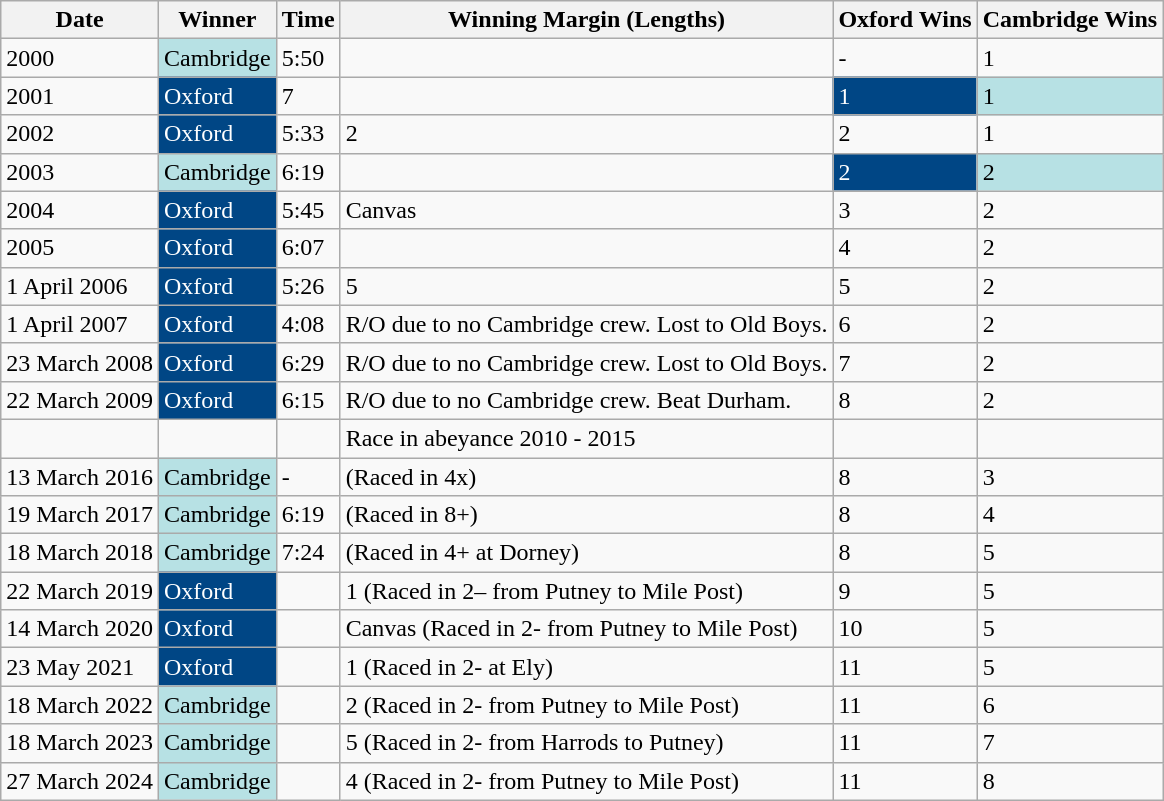<table class="wikitable" style="border-collapse: collapse;">
<tr>
<th>Date</th>
<th>Winner</th>
<th>Time</th>
<th>Winning Margin (Lengths)</th>
<th>Oxford Wins</th>
<th>Cambridge Wins</th>
</tr>
<tr>
<td>2000</td>
<td style="background:#B7E1E4; color:#000;">Cambridge</td>
<td>5:50</td>
<td></td>
<td>-</td>
<td>1</td>
</tr>
<tr>
<td>2001</td>
<td style="background:#004685; color:#FFF;">Oxford</td>
<td>7</td>
<td></td>
<td style="background:#004685; color:#FFF;">1</td>
<td style="background:#B7E1E4; color:#000;">1</td>
</tr>
<tr>
<td>2002</td>
<td style="background:#004685; color:#FFF;">Oxford</td>
<td>5:33</td>
<td>2</td>
<td>2</td>
<td>1</td>
</tr>
<tr>
<td>2003</td>
<td style="background:#B7E1E4; color:#000;">Cambridge</td>
<td>6:19</td>
<td></td>
<td style="background:#004685; color:#FFF;">2</td>
<td style="background:#B7E1E4; color:#000;">2</td>
</tr>
<tr>
<td>2004</td>
<td style="background:#004685; color:#FFF;">Oxford</td>
<td>5:45</td>
<td>Canvas</td>
<td>3</td>
<td>2</td>
</tr>
<tr>
<td>2005</td>
<td style="background:#004685; color:#FFF;">Oxford</td>
<td>6:07</td>
<td></td>
<td>4</td>
<td>2</td>
</tr>
<tr>
<td>1 April 2006</td>
<td style="background:#004685; color:#FFF;">Oxford</td>
<td>5:26</td>
<td>5</td>
<td>5</td>
<td>2</td>
</tr>
<tr>
<td>1 April 2007</td>
<td style="background:#004685; color:#FFF;">Oxford</td>
<td>4:08</td>
<td>R/O due to no Cambridge crew. Lost to Old Boys.</td>
<td>6</td>
<td>2</td>
</tr>
<tr>
<td>23 March 2008</td>
<td style="background:#004685; color:#FFF;">Oxford</td>
<td>6:29</td>
<td>R/O due to no Cambridge crew. Lost to Old Boys.</td>
<td>7</td>
<td>2</td>
</tr>
<tr>
<td>22 March 2009</td>
<td style="background:#004685; color:#FFF;">Oxford</td>
<td>6:15</td>
<td>R/O due to no Cambridge crew. Beat Durham.</td>
<td>8</td>
<td>2</td>
</tr>
<tr>
<td></td>
<td></td>
<td></td>
<td>Race in abeyance 2010 - 2015</td>
<td></td>
<td></td>
</tr>
<tr>
<td>13 March 2016</td>
<td style="background:#B7E1E4; color:#000;">Cambridge</td>
<td>-</td>
<td> (Raced in 4x)</td>
<td>8</td>
<td>3</td>
</tr>
<tr>
<td>19 March 2017</td>
<td style="background:#B7E1E4; color:#000;">Cambridge</td>
<td>6:19</td>
<td> (Raced in 8+)</td>
<td>8</td>
<td>4</td>
</tr>
<tr>
<td>18 March 2018</td>
<td style="background:#B7E1E4; color:#000;">Cambridge</td>
<td>7:24</td>
<td> (Raced in 4+ at Dorney)</td>
<td>8</td>
<td>5</td>
</tr>
<tr>
<td>22 March 2019</td>
<td style="background:#004685; color:#FFF;">Oxford</td>
<td></td>
<td>1 (Raced in 2– from Putney to Mile Post)</td>
<td>9</td>
<td>5</td>
</tr>
<tr>
<td>14 March 2020</td>
<td style="background:#004685; color:#FFF;">Oxford</td>
<td></td>
<td>Canvas (Raced in 2- from Putney to Mile Post)</td>
<td>10</td>
<td>5</td>
</tr>
<tr>
<td>23 May 2021</td>
<td style="background:#004685; color:#FFF;">Oxford</td>
<td></td>
<td>1 (Raced in 2- at Ely)</td>
<td>11</td>
<td>5</td>
</tr>
<tr>
<td>18 March 2022</td>
<td style="background:#B7E1E4; color:#000;">Cambridge</td>
<td></td>
<td>2 (Raced in 2- from Putney to Mile Post)</td>
<td>11</td>
<td>6</td>
</tr>
<tr>
<td>18 March 2023</td>
<td style="background:#B7E1E4; color:#000;">Cambridge</td>
<td></td>
<td>5 (Raced in 2- from Harrods to Putney)</td>
<td>11</td>
<td>7</td>
</tr>
<tr>
<td>27 March 2024</td>
<td style="background:#B7E1E4; color:#000;">Cambridge</td>
<td></td>
<td>4 (Raced in 2- from Putney to Mile Post)</td>
<td>11</td>
<td>8</td>
</tr>
</table>
